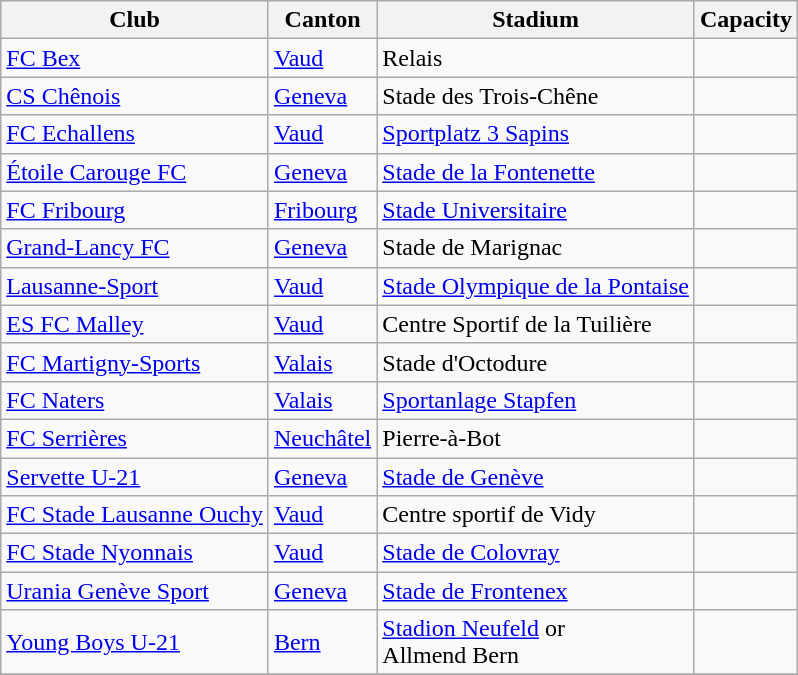<table class="wikitable">
<tr>
<th>Club</th>
<th>Canton</th>
<th>Stadium</th>
<th>Capacity</th>
</tr>
<tr>
<td><a href='#'>FC Bex</a></td>
<td><a href='#'>Vaud</a></td>
<td>Relais</td>
<td></td>
</tr>
<tr>
<td><a href='#'>CS Chênois</a></td>
<td><a href='#'>Geneva</a></td>
<td>Stade des Trois-Chêne</td>
<td></td>
</tr>
<tr>
<td><a href='#'>FC Echallens</a></td>
<td><a href='#'>Vaud</a></td>
<td><a href='#'>Sportplatz 3 Sapins</a></td>
<td></td>
</tr>
<tr>
<td><a href='#'>Étoile Carouge FC</a></td>
<td><a href='#'>Geneva</a></td>
<td><a href='#'>Stade de la Fontenette</a></td>
<td></td>
</tr>
<tr>
<td><a href='#'>FC Fribourg</a></td>
<td><a href='#'>Fribourg</a></td>
<td><a href='#'>Stade Universitaire</a></td>
<td></td>
</tr>
<tr>
<td><a href='#'>Grand-Lancy FC</a></td>
<td><a href='#'>Geneva</a></td>
<td>Stade de Marignac</td>
<td></td>
</tr>
<tr>
<td><a href='#'>Lausanne-Sport</a></td>
<td><a href='#'>Vaud</a></td>
<td><a href='#'>Stade Olympique de la Pontaise</a></td>
<td></td>
</tr>
<tr>
<td><a href='#'>ES FC Malley</a></td>
<td><a href='#'>Vaud</a></td>
<td>Centre Sportif de la Tuilière</td>
<td></td>
</tr>
<tr>
<td><a href='#'>FC Martigny-Sports</a></td>
<td><a href='#'>Valais</a></td>
<td>Stade d'Octodure</td>
<td></td>
</tr>
<tr>
<td><a href='#'>FC Naters</a></td>
<td><a href='#'>Valais</a></td>
<td><a href='#'>Sportanlage Stapfen</a></td>
<td></td>
</tr>
<tr>
<td><a href='#'>FC Serrières</a></td>
<td><a href='#'>Neuchâtel</a></td>
<td>Pierre-à-Bot</td>
<td></td>
</tr>
<tr>
<td><a href='#'>Servette U-21</a></td>
<td><a href='#'>Geneva</a></td>
<td><a href='#'>Stade de Genève</a></td>
<td></td>
</tr>
<tr>
<td><a href='#'>FC Stade Lausanne Ouchy</a></td>
<td><a href='#'>Vaud</a></td>
<td>Centre sportif de Vidy</td>
<td></td>
</tr>
<tr>
<td><a href='#'>FC Stade Nyonnais</a></td>
<td><a href='#'>Vaud</a></td>
<td><a href='#'>Stade de Colovray</a></td>
<td></td>
</tr>
<tr>
<td><a href='#'>Urania Genève Sport</a></td>
<td><a href='#'>Geneva</a></td>
<td><a href='#'>Stade de Frontenex</a></td>
<td></td>
</tr>
<tr>
<td><a href='#'>Young Boys U-21</a></td>
<td><a href='#'>Bern</a></td>
<td><a href='#'>Stadion Neufeld</a> or<br>Allmend Bern</td>
<td><br></td>
</tr>
<tr>
</tr>
</table>
